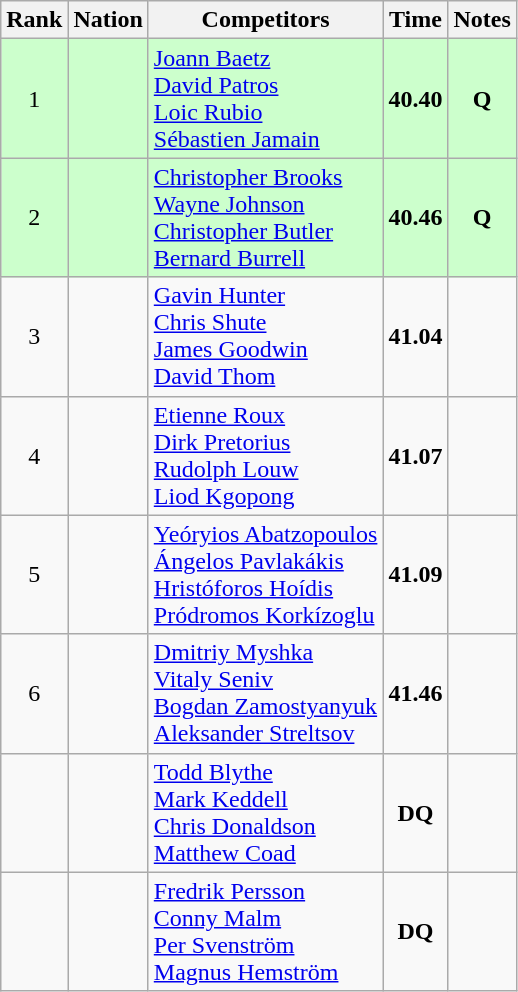<table class="wikitable sortable" style="text-align:center">
<tr>
<th>Rank</th>
<th>Nation</th>
<th>Competitors</th>
<th>Time</th>
<th>Notes</th>
</tr>
<tr bgcolor=ccffcc>
<td>1</td>
<td align=left></td>
<td align=left><a href='#'>Joann Baetz</a><br><a href='#'>David Patros</a><br><a href='#'>Loic Rubio</a><br><a href='#'>Sébastien Jamain</a></td>
<td><strong>40.40</strong></td>
<td><strong>Q</strong></td>
</tr>
<tr bgcolor=ccffcc>
<td>2</td>
<td align=left></td>
<td align=left><a href='#'>Christopher Brooks</a><br><a href='#'>Wayne Johnson</a><br><a href='#'>Christopher Butler</a><br><a href='#'>Bernard Burrell</a></td>
<td><strong>40.46</strong></td>
<td><strong>Q</strong></td>
</tr>
<tr>
<td>3</td>
<td align=left></td>
<td align=left><a href='#'>Gavin Hunter</a><br><a href='#'>Chris Shute</a><br><a href='#'>James Goodwin</a><br><a href='#'>David Thom</a></td>
<td><strong>41.04</strong></td>
<td></td>
</tr>
<tr>
<td>4</td>
<td align=left></td>
<td align=left><a href='#'>Etienne Roux</a><br><a href='#'>Dirk Pretorius</a><br><a href='#'>Rudolph Louw</a><br><a href='#'>Liod Kgopong</a></td>
<td><strong>41.07</strong></td>
<td></td>
</tr>
<tr>
<td>5</td>
<td align=left></td>
<td align=left><a href='#'>Yeóryios Abatzopoulos</a><br><a href='#'>Ángelos Pavlakákis</a><br><a href='#'>Hristóforos Hoídis</a><br><a href='#'>Pródromos Korkízoglu</a></td>
<td><strong>41.09</strong></td>
<td></td>
</tr>
<tr>
<td>6</td>
<td align=left></td>
<td align=left><a href='#'>Dmitriy Myshka</a><br><a href='#'>Vitaly Seniv</a><br><a href='#'>Bogdan Zamostyanyuk</a><br><a href='#'>Aleksander Streltsov</a></td>
<td><strong>41.46</strong></td>
<td></td>
</tr>
<tr>
<td></td>
<td align=left></td>
<td align=left><a href='#'>Todd Blythe</a><br><a href='#'>Mark Keddell</a><br><a href='#'>Chris Donaldson</a><br><a href='#'>Matthew Coad</a></td>
<td><strong>DQ</strong></td>
<td></td>
</tr>
<tr>
<td></td>
<td align=left></td>
<td align=left><a href='#'>Fredrik Persson</a><br><a href='#'>Conny Malm</a><br><a href='#'>Per Svenström</a><br><a href='#'>Magnus Hemström</a></td>
<td><strong>DQ</strong></td>
<td></td>
</tr>
</table>
